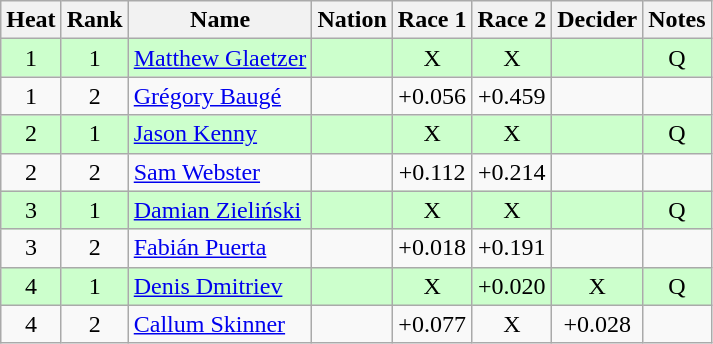<table class="wikitable sortable" style="text-align:center">
<tr>
<th>Heat</th>
<th>Rank</th>
<th>Name</th>
<th>Nation</th>
<th>Race 1</th>
<th>Race 2</th>
<th>Decider</th>
<th>Notes</th>
</tr>
<tr bgcolor=ccffcc>
<td>1</td>
<td>1</td>
<td align=left><a href='#'>Matthew Glaetzer</a></td>
<td align=left></td>
<td>X</td>
<td>X</td>
<td></td>
<td>Q</td>
</tr>
<tr>
<td>1</td>
<td>2</td>
<td align=left><a href='#'>Grégory Baugé</a></td>
<td align=left></td>
<td>+0.056</td>
<td>+0.459</td>
<td></td>
<td></td>
</tr>
<tr bgcolor=ccffcc>
<td>2</td>
<td>1</td>
<td align=left><a href='#'>Jason Kenny</a></td>
<td align=left></td>
<td>X</td>
<td>X</td>
<td></td>
<td>Q</td>
</tr>
<tr>
<td>2</td>
<td>2</td>
<td align=left><a href='#'>Sam Webster</a></td>
<td align=left></td>
<td>+0.112</td>
<td>+0.214</td>
<td></td>
<td></td>
</tr>
<tr bgcolor=ccffcc>
<td>3</td>
<td>1</td>
<td align=left><a href='#'>Damian Zieliński</a></td>
<td align=left></td>
<td>X</td>
<td>X</td>
<td></td>
<td>Q</td>
</tr>
<tr>
<td>3</td>
<td>2</td>
<td align=left><a href='#'>Fabián Puerta</a></td>
<td align=left></td>
<td>+0.018</td>
<td>+0.191</td>
<td></td>
<td></td>
</tr>
<tr bgcolor=ccffcc>
<td>4</td>
<td>1</td>
<td align=left><a href='#'>Denis Dmitriev</a></td>
<td align=left></td>
<td>X</td>
<td>+0.020</td>
<td>X</td>
<td>Q</td>
</tr>
<tr>
<td>4</td>
<td>2</td>
<td align=left><a href='#'>Callum Skinner</a></td>
<td align=left></td>
<td>+0.077</td>
<td>X</td>
<td>+0.028</td>
<td></td>
</tr>
</table>
